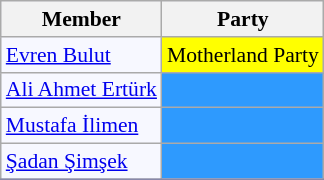<table class=wikitable style="border:1px solid #8888aa; background-color:#f7f8ff; padding:0px; font-size:90%;">
<tr>
<th>Member</th>
<th>Party</th>
</tr>
<tr>
<td><a href='#'>Evren Bulut</a></td>
<td style="background: #ffff00">Motherland Party</td>
</tr>
<tr>
<td><a href='#'>Ali Ahmet Ertürk</a></td>
<td style="background: #2E9AFE"></td>
</tr>
<tr>
<td><a href='#'>Mustafa İlimen</a></td>
<td style="background: #2E9AFE"></td>
</tr>
<tr>
<td><a href='#'>Şadan Şimşek</a></td>
<td style="background: #2E9AFE"></td>
</tr>
<tr>
</tr>
</table>
